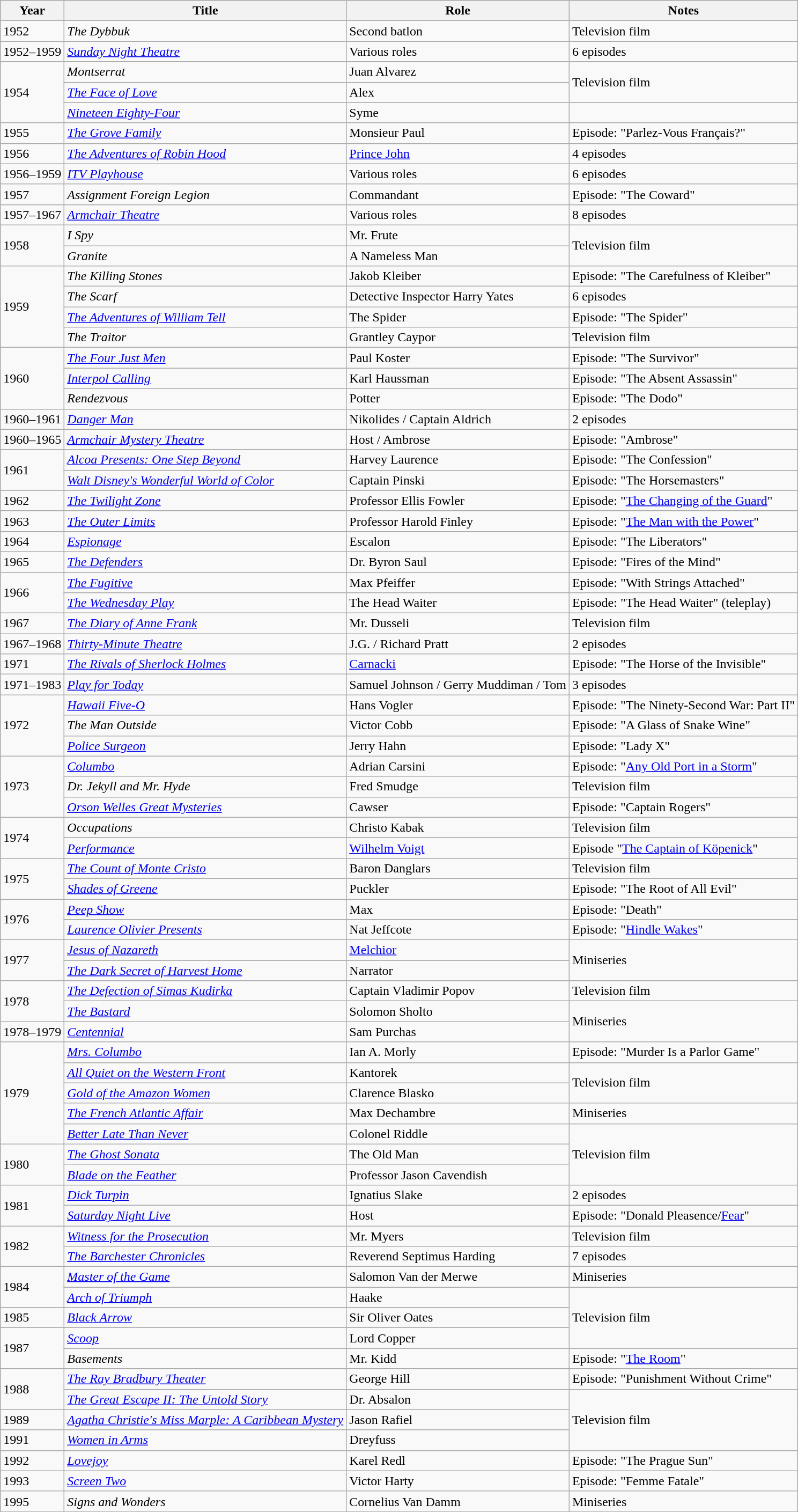<table class="wikitable sortable">
<tr>
<th>Year</th>
<th>Title</th>
<th>Role</th>
<th>Notes</th>
</tr>
<tr>
<td>1952</td>
<td><em>The Dybbuk</em></td>
<td>Second batlon</td>
<td>Television film</td>
</tr>
<tr>
<td>1952–1959</td>
<td><em><a href='#'>Sunday Night Theatre</a></em></td>
<td>Various roles</td>
<td>6 episodes</td>
</tr>
<tr>
<td rowspan="3">1954</td>
<td><em>Montserrat</em></td>
<td>Juan Alvarez</td>
<td rowspan="2">Television film</td>
</tr>
<tr>
<td><em><a href='#'>The Face of Love</a></em></td>
<td>Alex</td>
</tr>
<tr>
<td><em><a href='#'>Nineteen Eighty-Four</a></em></td>
<td>Syme</td>
<td></td>
</tr>
<tr>
<td>1955</td>
<td><em><a href='#'>The Grove Family</a></em></td>
<td>Monsieur Paul</td>
<td>Episode: "Parlez-Vous Français?"</td>
</tr>
<tr>
<td>1956</td>
<td><em><a href='#'>The Adventures of Robin Hood</a></em></td>
<td><a href='#'>Prince John</a></td>
<td>4 episodes</td>
</tr>
<tr>
<td>1956–1959</td>
<td><em><a href='#'>ITV Playhouse</a></em></td>
<td>Various roles</td>
<td>6 episodes</td>
</tr>
<tr>
<td>1957</td>
<td><em>Assignment Foreign Legion</em></td>
<td>Commandant</td>
<td>Episode: "The Coward"</td>
</tr>
<tr>
<td>1957–1967</td>
<td><em><a href='#'>Armchair Theatre</a></em></td>
<td>Various roles</td>
<td>8 episodes</td>
</tr>
<tr>
<td rowspan="2">1958</td>
<td><em>I Spy</em></td>
<td>Mr. Frute</td>
<td rowspan="2">Television film</td>
</tr>
<tr>
<td><em>Granite</em></td>
<td>A Nameless Man</td>
</tr>
<tr>
<td rowspan="4">1959</td>
<td><em>The Killing Stones</em></td>
<td>Jakob Kleiber</td>
<td>Episode: "The Carefulness of Kleiber"</td>
</tr>
<tr>
<td><em>The Scarf</em></td>
<td>Detective Inspector Harry Yates</td>
<td>6 episodes</td>
</tr>
<tr>
<td><em><a href='#'>The Adventures of William Tell</a></em></td>
<td>The Spider</td>
<td>Episode: "The Spider"</td>
</tr>
<tr>
<td><em>The Traitor</em></td>
<td>Grantley Caypor</td>
<td>Television film</td>
</tr>
<tr>
<td rowspan="3">1960</td>
<td><em><a href='#'>The Four Just Men</a></em></td>
<td>Paul Koster</td>
<td>Episode: "The Survivor"</td>
</tr>
<tr>
<td><em><a href='#'>Interpol Calling</a></em></td>
<td>Karl Haussman</td>
<td>Episode: "The Absent Assassin"</td>
</tr>
<tr>
<td><em>Rendezvous</em></td>
<td>Potter</td>
<td>Episode: "The Dodo"</td>
</tr>
<tr>
<td>1960–1961</td>
<td><em><a href='#'>Danger Man</a></em></td>
<td>Nikolides / Captain Aldrich</td>
<td>2 episodes</td>
</tr>
<tr>
<td>1960–1965</td>
<td><em><a href='#'>Armchair Mystery Theatre</a></em></td>
<td>Host / Ambrose</td>
<td>Episode: "Ambrose"</td>
</tr>
<tr>
<td rowspan="2">1961</td>
<td><em><a href='#'>Alcoa Presents: One Step Beyond</a></em></td>
<td>Harvey Laurence</td>
<td>Episode: "The Confession"</td>
</tr>
<tr>
<td><em><a href='#'>Walt Disney's Wonderful World of Color</a></em></td>
<td>Captain Pinski</td>
<td>Episode: "The Horsemasters"</td>
</tr>
<tr>
<td>1962</td>
<td><em><a href='#'>The Twilight Zone</a></em></td>
<td>Professor Ellis Fowler</td>
<td>Episode: "<a href='#'>The Changing of the Guard</a>"</td>
</tr>
<tr>
<td>1963</td>
<td><em><a href='#'>The Outer Limits</a></em></td>
<td>Professor Harold Finley</td>
<td>Episode: "<a href='#'>The Man with the Power</a>"</td>
</tr>
<tr>
<td>1964</td>
<td><em><a href='#'>Espionage</a></em></td>
<td>Escalon</td>
<td>Episode: "The Liberators"</td>
</tr>
<tr>
<td>1965</td>
<td><em><a href='#'>The Defenders</a></em></td>
<td>Dr. Byron Saul</td>
<td>Episode: "Fires of the Mind"</td>
</tr>
<tr>
<td rowspan="2">1966</td>
<td><em><a href='#'>The Fugitive</a></em></td>
<td>Max Pfeiffer</td>
<td>Episode: "With Strings Attached"</td>
</tr>
<tr>
<td><em><a href='#'>The Wednesday Play</a></em></td>
<td>The Head Waiter</td>
<td>Episode: "The Head Waiter" (teleplay)</td>
</tr>
<tr>
<td>1967</td>
<td><em><a href='#'>The Diary of Anne Frank</a></em></td>
<td>Mr. Dusseli</td>
<td>Television film</td>
</tr>
<tr>
<td>1967–1968</td>
<td><em><a href='#'>Thirty-Minute Theatre</a></em></td>
<td>J.G. / Richard Pratt</td>
<td>2 episodes</td>
</tr>
<tr>
<td>1971</td>
<td><em><a href='#'>The Rivals of Sherlock Holmes</a></em></td>
<td><a href='#'>Carnacki</a></td>
<td>Episode: "The Horse of the Invisible"</td>
</tr>
<tr>
<td>1971–1983</td>
<td><em><a href='#'>Play for Today</a></em></td>
<td>Samuel Johnson / Gerry Muddiman / Tom</td>
<td>3 episodes</td>
</tr>
<tr>
<td rowspan="3">1972</td>
<td><em><a href='#'>Hawaii Five-O</a></em></td>
<td>Hans Vogler</td>
<td>Episode: "The Ninety-Second War: Part II"</td>
</tr>
<tr>
<td><em>The Man Outside</em></td>
<td>Victor Cobb</td>
<td>Episode: "A Glass of Snake Wine"</td>
</tr>
<tr>
<td><em><a href='#'>Police Surgeon</a></em></td>
<td>Jerry Hahn</td>
<td>Episode: "Lady X"</td>
</tr>
<tr>
<td rowspan="3">1973</td>
<td><em><a href='#'>Columbo</a></em></td>
<td>Adrian Carsini</td>
<td>Episode: "<a href='#'>Any Old Port in a Storm</a>"</td>
</tr>
<tr>
<td><em>Dr. Jekyll and Mr. Hyde</em></td>
<td>Fred Smudge</td>
<td>Television film</td>
</tr>
<tr>
<td><em><a href='#'>Orson Welles Great Mysteries</a></em></td>
<td>Cawser</td>
<td>Episode: "Captain Rogers"</td>
</tr>
<tr>
<td rowspan="2">1974</td>
<td><em>Occupations</em></td>
<td>Christo Kabak</td>
<td>Television film</td>
</tr>
<tr>
<td><em><a href='#'>Performance</a></em></td>
<td><a href='#'>Wilhelm Voigt</a></td>
<td>Episode "<a href='#'>The Captain of Köpenick</a>"</td>
</tr>
<tr>
<td rowspan="2">1975</td>
<td><em><a href='#'>The Count of Monte Cristo</a></em></td>
<td>Baron Danglars</td>
<td>Television film</td>
</tr>
<tr>
<td><em><a href='#'>Shades of Greene</a></em></td>
<td>Puckler</td>
<td>Episode: "The Root of All Evil"</td>
</tr>
<tr>
<td rowspan="2">1976</td>
<td><em><a href='#'>Peep Show</a></em></td>
<td>Max</td>
<td>Episode: "Death"</td>
</tr>
<tr>
<td><em><a href='#'>Laurence Olivier Presents</a></em></td>
<td>Nat Jeffcote</td>
<td>Episode: "<a href='#'>Hindle Wakes</a>"</td>
</tr>
<tr>
<td rowspan="2">1977</td>
<td><em><a href='#'>Jesus of Nazareth</a></em></td>
<td><a href='#'>Melchior</a></td>
<td rowspan="2">Miniseries</td>
</tr>
<tr>
<td><em><a href='#'>The Dark Secret of Harvest Home</a></em></td>
<td>Narrator</td>
</tr>
<tr>
<td rowspan="2">1978</td>
<td><em><a href='#'>The Defection of Simas Kudirka</a></em></td>
<td>Captain Vladimir Popov</td>
<td>Television film</td>
</tr>
<tr>
<td><em><a href='#'>The Bastard</a></em></td>
<td>Solomon Sholto</td>
<td rowspan="2">Miniseries</td>
</tr>
<tr>
<td>1978–1979</td>
<td><em><a href='#'>Centennial</a></em></td>
<td>Sam Purchas</td>
</tr>
<tr>
<td rowspan="5">1979</td>
<td><em><a href='#'>Mrs. Columbo</a></em></td>
<td>Ian A. Morly</td>
<td>Episode: "Murder Is a Parlor Game"</td>
</tr>
<tr>
<td><em><a href='#'>All Quiet on the Western Front</a></em></td>
<td>Kantorek</td>
<td rowspan="2">Television film</td>
</tr>
<tr>
<td><em><a href='#'>Gold of the Amazon Women</a></em></td>
<td>Clarence Blasko</td>
</tr>
<tr>
<td><em><a href='#'>The French Atlantic Affair</a></em></td>
<td>Max Dechambre</td>
<td>Miniseries</td>
</tr>
<tr>
<td><em><a href='#'>Better Late Than Never</a></em></td>
<td>Colonel Riddle</td>
<td rowspan="3">Television film</td>
</tr>
<tr>
<td rowspan="2">1980</td>
<td><em><a href='#'>The Ghost Sonata</a></em></td>
<td>The Old Man</td>
</tr>
<tr>
<td><em><a href='#'>Blade on the Feather</a></em></td>
<td>Professor Jason Cavendish</td>
</tr>
<tr>
<td rowspan="2">1981</td>
<td><em><a href='#'>Dick Turpin</a></em></td>
<td>Ignatius Slake</td>
<td>2 episodes</td>
</tr>
<tr>
<td><em><a href='#'>Saturday Night Live</a></em></td>
<td>Host</td>
<td>Episode: "Donald Pleasence/<a href='#'>Fear</a>"</td>
</tr>
<tr>
<td rowspan="2">1982</td>
<td><em><a href='#'>Witness for the Prosecution</a></em></td>
<td>Mr. Myers</td>
<td>Television film</td>
</tr>
<tr>
<td><em><a href='#'>The Barchester Chronicles</a></em></td>
<td>Reverend Septimus Harding</td>
<td>7 episodes</td>
</tr>
<tr>
<td rowspan="2">1984</td>
<td><em><a href='#'>Master of the Game</a></em></td>
<td>Salomon Van der Merwe</td>
<td>Miniseries</td>
</tr>
<tr>
<td><em><a href='#'>Arch of Triumph</a></em></td>
<td>Haake</td>
<td rowspan="3">Television film</td>
</tr>
<tr>
<td>1985</td>
<td><em><a href='#'>Black Arrow</a></em></td>
<td>Sir Oliver Oates</td>
</tr>
<tr>
<td rowspan="2">1987</td>
<td><em><a href='#'>Scoop</a></em></td>
<td>Lord Copper</td>
</tr>
<tr>
<td><em>Basements</em></td>
<td>Mr. Kidd</td>
<td>Episode: "<a href='#'>The Room</a>"</td>
</tr>
<tr>
<td rowspan="2">1988</td>
<td><em><a href='#'>The Ray Bradbury Theater</a></em></td>
<td>George Hill</td>
<td>Episode: "Punishment Without Crime"</td>
</tr>
<tr>
<td><em><a href='#'>The Great Escape II: The Untold Story</a></em></td>
<td>Dr. Absalon</td>
<td rowspan="3">Television film</td>
</tr>
<tr>
<td>1989</td>
<td><em><a href='#'>Agatha Christie's Miss Marple: A Caribbean Mystery</a></em></td>
<td>Jason Rafiel</td>
</tr>
<tr>
<td>1991</td>
<td><em><a href='#'>Women in Arms</a></em></td>
<td>Dreyfuss</td>
</tr>
<tr>
<td>1992</td>
<td><em><a href='#'>Lovejoy</a></em></td>
<td>Karel Redl</td>
<td>Episode: "The Prague Sun"</td>
</tr>
<tr>
<td>1993</td>
<td><em><a href='#'>Screen Two</a></em></td>
<td>Victor Harty</td>
<td>Episode: "Femme Fatale"</td>
</tr>
<tr>
<td>1995</td>
<td><em>Signs and Wonders</em></td>
<td>Cornelius Van Damm</td>
<td>Miniseries</td>
</tr>
</table>
